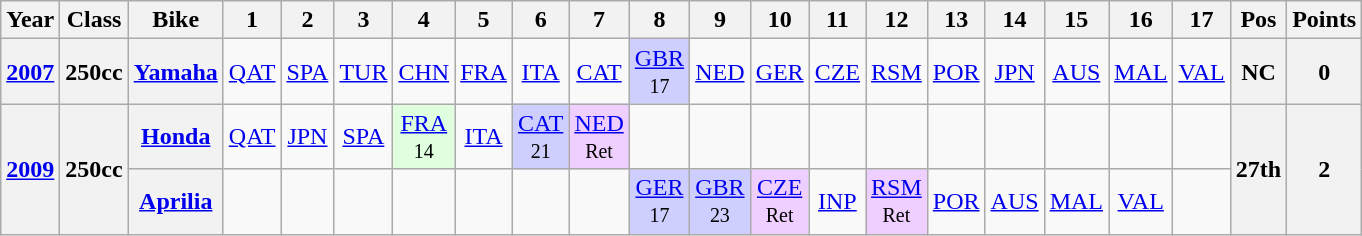<table class="wikitable" style="text-align:center">
<tr>
<th>Year</th>
<th>Class</th>
<th>Bike</th>
<th>1</th>
<th>2</th>
<th>3</th>
<th>4</th>
<th>5</th>
<th>6</th>
<th>7</th>
<th>8</th>
<th>9</th>
<th>10</th>
<th>11</th>
<th>12</th>
<th>13</th>
<th>14</th>
<th>15</th>
<th>16</th>
<th>17</th>
<th>Pos</th>
<th>Points</th>
</tr>
<tr>
<th align="left"><a href='#'>2007</a></th>
<th align="left">250cc</th>
<th align="left"><a href='#'>Yamaha</a></th>
<td><a href='#'>QAT</a></td>
<td><a href='#'>SPA</a></td>
<td><a href='#'>TUR</a></td>
<td><a href='#'>CHN</a></td>
<td><a href='#'>FRA</a></td>
<td><a href='#'>ITA</a></td>
<td><a href='#'>CAT</a></td>
<td style="background:#cfcfff;"><a href='#'>GBR</a><br><small>17</small></td>
<td><a href='#'>NED</a></td>
<td><a href='#'>GER</a></td>
<td><a href='#'>CZE</a></td>
<td><a href='#'>RSM</a></td>
<td><a href='#'>POR</a></td>
<td><a href='#'>JPN</a></td>
<td><a href='#'>AUS</a></td>
<td><a href='#'>MAL</a></td>
<td><a href='#'>VAL</a></td>
<th>NC</th>
<th>0</th>
</tr>
<tr>
<th align="left" rowspan=2><a href='#'>2009</a></th>
<th align="left" rowspan=2>250cc</th>
<th><a href='#'>Honda</a></th>
<td><a href='#'>QAT</a></td>
<td><a href='#'>JPN</a></td>
<td><a href='#'>SPA</a></td>
<td style="background:#DFFFDF;"><a href='#'>FRA</a><br><small>14</small></td>
<td><a href='#'>ITA</a></td>
<td style="background:#CFCFFF;"><a href='#'>CAT</a><br><small>21</small></td>
<td style="background:#EFCFFF;"><a href='#'>NED</a><br><small>Ret</small></td>
<td></td>
<td></td>
<td></td>
<td></td>
<td></td>
<td></td>
<td></td>
<td></td>
<td></td>
<td></td>
<th rowspan=2>27th</th>
<th rowspan=2>2</th>
</tr>
<tr>
<th align="left"><a href='#'>Aprilia</a></th>
<td></td>
<td></td>
<td></td>
<td></td>
<td></td>
<td></td>
<td></td>
<td style="background:#CFCFFF;"><a href='#'>GER</a><br><small>17</small></td>
<td style="background:#CFCFFF;"><a href='#'>GBR</a><br><small>23</small></td>
<td style="background:#EFCFFF;"><a href='#'>CZE</a><br><small>Ret</small></td>
<td><a href='#'>INP</a></td>
<td style="background:#EFCFFF;"><a href='#'>RSM</a><br><small>Ret</small></td>
<td><a href='#'>POR</a></td>
<td><a href='#'>AUS</a></td>
<td><a href='#'>MAL</a></td>
<td><a href='#'>VAL</a></td>
<td></td>
</tr>
</table>
